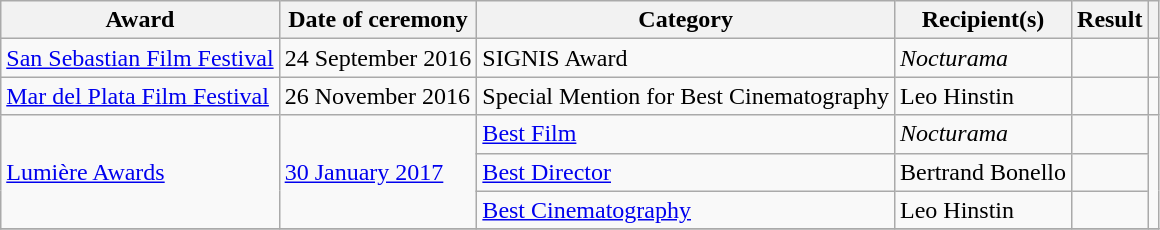<table class="wikitable sortable plainrowheaders">
<tr>
<th scope="col">Award</th>
<th scope="col">Date of ceremony</th>
<th scope="col">Category</th>
<th scope="col">Recipient(s)</th>
<th scope="col">Result</th>
<th scope="col" class="unsortable"></th>
</tr>
<tr>
<td><a href='#'>San Sebastian Film Festival</a></td>
<td>24 September 2016</td>
<td>SIGNIS Award</td>
<td><em>Nocturama</em></td>
<td></td>
<td></td>
</tr>
<tr>
<td><a href='#'>Mar del Plata Film Festival</a></td>
<td>26 November 2016</td>
<td>Special Mention for Best Cinematography</td>
<td>Leo Hinstin</td>
<td></td>
<td></td>
</tr>
<tr>
<td rowspan="3"><a href='#'>Lumière Awards</a></td>
<td rowspan="3"><a href='#'>30 January 2017</a></td>
<td><a href='#'>Best Film</a></td>
<td><em>Nocturama</em></td>
<td></td>
<td rowspan="3"></td>
</tr>
<tr>
<td><a href='#'>Best Director</a></td>
<td>Bertrand Bonello</td>
<td></td>
</tr>
<tr>
<td><a href='#'>Best Cinematography</a></td>
<td>Leo Hinstin</td>
<td></td>
</tr>
<tr>
</tr>
</table>
